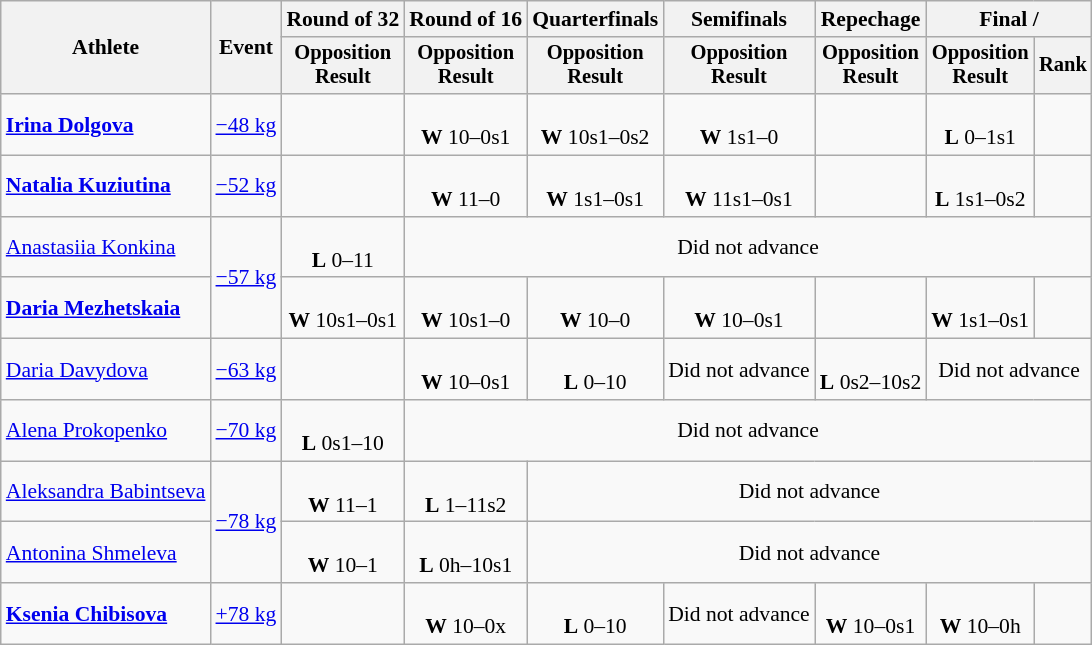<table class="wikitable" style="text-align:center; font-size:90%">
<tr>
<th rowspan=2>Athlete</th>
<th rowspan=2>Event</th>
<th>Round of 32</th>
<th>Round of 16</th>
<th>Quarterfinals</th>
<th>Semifinals</th>
<th>Repechage</th>
<th colspan=2>Final / </th>
</tr>
<tr style="font-size:95%">
<th>Opposition<br>Result</th>
<th>Opposition<br>Result</th>
<th>Opposition<br>Result</th>
<th>Opposition<br>Result</th>
<th>Opposition<br>Result</th>
<th>Opposition<br>Result</th>
<th>Rank</th>
</tr>
<tr>
<td align=left><strong><a href='#'>Irina Dolgova</a></strong></td>
<td align=left><a href='#'>−48 kg</a></td>
<td></td>
<td><br><strong>W</strong> 10–0s1</td>
<td><br><strong>W</strong> 10s1–0s2</td>
<td><br><strong>W</strong> 1s1–0</td>
<td></td>
<td><br><strong>L</strong> 0–1s1</td>
<td></td>
</tr>
<tr>
<td align=left><strong><a href='#'>Natalia Kuziutina</a></strong></td>
<td align=left><a href='#'>−52 kg</a></td>
<td></td>
<td><br><strong>W</strong> 11–0</td>
<td><br><strong>W</strong> 1s1–0s1</td>
<td><br><strong>W</strong> 11s1–0s1</td>
<td></td>
<td><br><strong>L</strong> 1s1–0s2</td>
<td></td>
</tr>
<tr>
<td align=left><a href='#'>Anastasiia Konkina</a></td>
<td rowspan=2 align=left><a href='#'>−57 kg</a></td>
<td><br><strong>L</strong> 0–11</td>
<td colspan=6>Did not advance</td>
</tr>
<tr>
<td align=left><strong><a href='#'>Daria Mezhetskaia</a></strong></td>
<td><br><strong>W</strong> 10s1–0s1</td>
<td><br><strong>W</strong> 10s1–0</td>
<td><br><strong>W</strong> 10–0</td>
<td><br><strong>W</strong> 10–0s1</td>
<td></td>
<td><br><strong>W</strong> 1s1–0s1</td>
<td></td>
</tr>
<tr>
<td align=left><a href='#'>Daria Davydova</a></td>
<td align=left><a href='#'>−63 kg</a></td>
<td></td>
<td><br><strong>W</strong> 10–0s1</td>
<td><br><strong>L</strong> 0–10</td>
<td>Did not advance</td>
<td><br><strong>L</strong> 0s2–10s2</td>
<td colspan=2>Did not advance</td>
</tr>
<tr>
<td align=left><a href='#'>Alena Prokopenko</a></td>
<td align=left><a href='#'>−70 kg</a></td>
<td><br><strong>L</strong> 0s1–10</td>
<td colspan=6>Did not advance</td>
</tr>
<tr>
<td align=left><a href='#'>Aleksandra Babintseva</a></td>
<td rowspan=2 align=left><a href='#'>−78 kg</a></td>
<td><br><strong>W</strong> 11–1</td>
<td><br><strong>L</strong> 1–11s2</td>
<td colspan=5>Did not advance</td>
</tr>
<tr>
<td align=left><a href='#'>Antonina Shmeleva</a></td>
<td><br><strong>W</strong> 10–1</td>
<td><br><strong>L</strong> 0h–10s1</td>
<td colspan=5>Did not advance</td>
</tr>
<tr>
<td align=left><strong><a href='#'>Ksenia Chibisova</a></strong></td>
<td align=left><a href='#'>+78 kg</a></td>
<td></td>
<td><br><strong>W</strong> 10–0x</td>
<td><br><strong>L</strong> 0–10</td>
<td>Did not advance</td>
<td><br><strong>W</strong> 10–0s1</td>
<td><br><strong>W</strong> 10–0h</td>
<td></td>
</tr>
</table>
